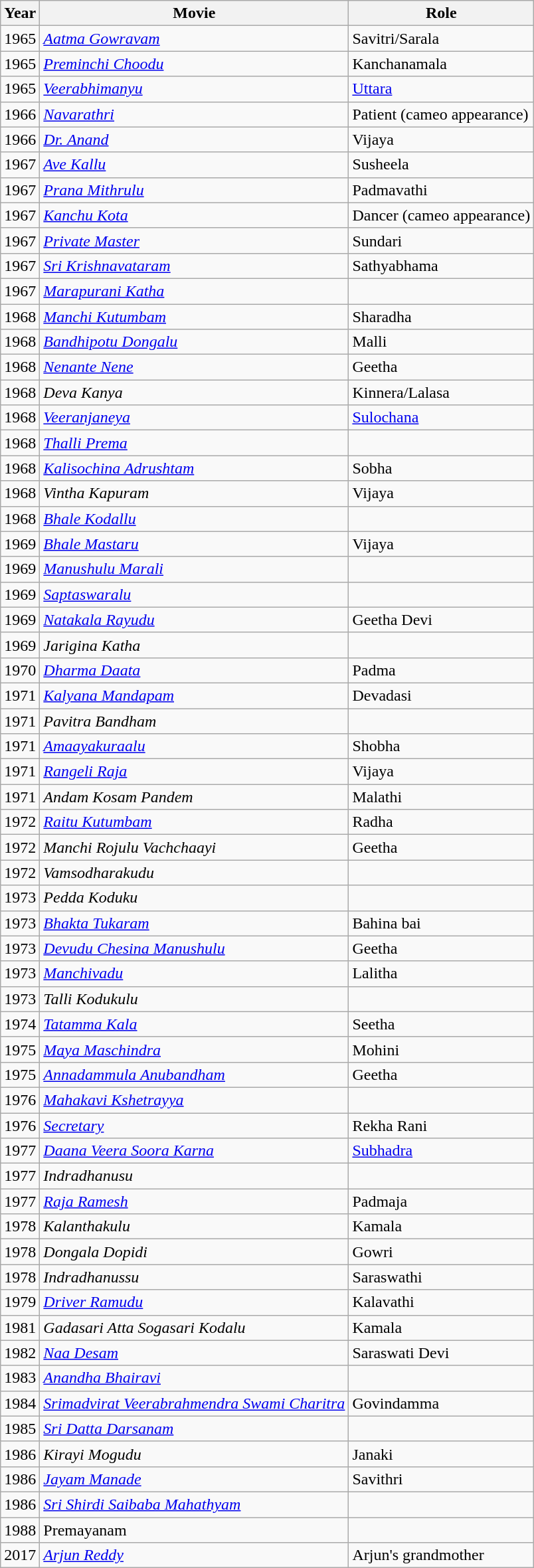<table class="wikitable sortable">
<tr>
<th>Year</th>
<th>Movie</th>
<th>Role</th>
</tr>
<tr>
<td>1965</td>
<td><em><a href='#'>Aatma Gowravam</a></em></td>
<td>Savitri/Sarala</td>
</tr>
<tr>
<td>1965</td>
<td><em><a href='#'>Preminchi Choodu</a></em></td>
<td>Kanchanamala</td>
</tr>
<tr>
<td>1965</td>
<td><em><a href='#'>Veerabhimanyu</a></em></td>
<td><a href='#'>Uttara</a></td>
</tr>
<tr>
<td>1966</td>
<td><em><a href='#'>Navarathri</a></em></td>
<td>Patient (cameo appearance)</td>
</tr>
<tr>
<td>1966</td>
<td><em><a href='#'>Dr. Anand</a></em></td>
<td>Vijaya</td>
</tr>
<tr>
<td>1967</td>
<td><em><a href='#'>Ave Kallu</a></em></td>
<td>Susheela</td>
</tr>
<tr>
<td>1967</td>
<td><em><a href='#'>Prana Mithrulu</a></em></td>
<td>Padmavathi</td>
</tr>
<tr>
<td>1967</td>
<td><em><a href='#'>Kanchu Kota</a></em></td>
<td>Dancer (cameo appearance)</td>
</tr>
<tr>
<td>1967</td>
<td><em><a href='#'>Private Master</a></em></td>
<td>Sundari</td>
</tr>
<tr>
<td>1967</td>
<td><em><a href='#'>Sri Krishnavataram</a></em></td>
<td>Sathyabhama</td>
</tr>
<tr>
<td>1967</td>
<td><em><a href='#'>Marapurani Katha</a></em></td>
<td></td>
</tr>
<tr>
<td>1968</td>
<td><em><a href='#'>Manchi Kutumbam</a></em></td>
<td>Sharadha</td>
</tr>
<tr>
<td>1968</td>
<td><em><a href='#'>Bandhipotu Dongalu</a></em></td>
<td>Malli</td>
</tr>
<tr>
<td>1968</td>
<td><em><a href='#'>Nenante Nene</a></em></td>
<td>Geetha</td>
</tr>
<tr>
<td>1968</td>
<td><em>Deva Kanya</em></td>
<td>Kinnera/Lalasa</td>
</tr>
<tr>
<td>1968</td>
<td><em><a href='#'>Veeranjaneya</a></em></td>
<td><a href='#'>Sulochana</a></td>
</tr>
<tr>
<td>1968</td>
<td><em><a href='#'>Thalli Prema</a></em></td>
<td></td>
</tr>
<tr>
<td>1968</td>
<td><em><a href='#'>Kalisochina Adrushtam</a></em></td>
<td>Sobha</td>
</tr>
<tr>
<td>1968</td>
<td><em>Vintha Kapuram</em></td>
<td>Vijaya</td>
</tr>
<tr>
<td>1968</td>
<td><em><a href='#'>Bhale Kodallu</a></em></td>
<td></td>
</tr>
<tr>
<td>1969</td>
<td><em><a href='#'>Bhale Mastaru</a></em></td>
<td>Vijaya</td>
</tr>
<tr>
<td>1969</td>
<td><em><a href='#'>Manushulu Marali</a></em></td>
<td></td>
</tr>
<tr>
<td>1969</td>
<td><em><a href='#'>Saptaswaralu</a></em></td>
<td></td>
</tr>
<tr>
<td>1969</td>
<td><em><a href='#'>Natakala Rayudu</a></em></td>
<td>Geetha Devi</td>
</tr>
<tr>
<td>1969</td>
<td><em>Jarigina Katha</em></td>
<td></td>
</tr>
<tr>
<td>1970</td>
<td><em><a href='#'>Dharma Daata</a></em></td>
<td>Padma</td>
</tr>
<tr>
<td>1971</td>
<td><em><a href='#'>Kalyana Mandapam</a></em></td>
<td>Devadasi</td>
</tr>
<tr>
<td>1971</td>
<td><em>Pavitra Bandham</em></td>
<td></td>
</tr>
<tr>
<td>1971</td>
<td><em><a href='#'>Amaayakuraalu</a></em></td>
<td>Shobha</td>
</tr>
<tr>
<td>1971</td>
<td><em><a href='#'>Rangeli Raja</a></em></td>
<td>Vijaya</td>
</tr>
<tr>
<td>1971</td>
<td><em>Andam Kosam Pandem</em></td>
<td>Malathi</td>
</tr>
<tr>
<td>1972</td>
<td><em><a href='#'>Raitu Kutumbam</a></em></td>
<td>Radha</td>
</tr>
<tr>
<td>1972</td>
<td><em>Manchi Rojulu Vachchaayi</em></td>
<td>Geetha</td>
</tr>
<tr>
<td>1972</td>
<td><em>Vamsodharakudu</em></td>
<td></td>
</tr>
<tr>
<td>1973</td>
<td><em>Pedda Koduku</em></td>
<td></td>
</tr>
<tr>
<td>1973</td>
<td><em><a href='#'>Bhakta Tukaram</a></em></td>
<td>Bahina bai</td>
</tr>
<tr>
<td>1973</td>
<td><em><a href='#'>Devudu Chesina Manushulu</a></em></td>
<td>Geetha</td>
</tr>
<tr>
<td>1973</td>
<td><em><a href='#'>Manchivadu</a></em></td>
<td>Lalitha</td>
</tr>
<tr>
<td>1973</td>
<td><em>Talli Kodukulu</em></td>
<td></td>
</tr>
<tr>
<td>1974</td>
<td><em><a href='#'>Tatamma Kala</a></em></td>
<td>Seetha</td>
</tr>
<tr>
<td>1975</td>
<td><em><a href='#'>Maya Maschindra</a></em></td>
<td>Mohini</td>
</tr>
<tr>
<td>1975</td>
<td><em><a href='#'>Annadammula Anubandham</a></em></td>
<td>Geetha</td>
</tr>
<tr>
<td>1976</td>
<td><em><a href='#'>Mahakavi Kshetrayya</a></em></td>
<td></td>
</tr>
<tr>
<td>1976</td>
<td><em><a href='#'>Secretary</a></em></td>
<td>Rekha Rani</td>
</tr>
<tr>
<td>1977</td>
<td><em><a href='#'>Daana Veera Soora Karna</a></em></td>
<td><a href='#'>Subhadra</a></td>
</tr>
<tr>
<td>1977</td>
<td><em>Indradhanusu</em></td>
<td></td>
</tr>
<tr>
<td>1977</td>
<td><em><a href='#'>Raja Ramesh</a></em></td>
<td>Padmaja</td>
</tr>
<tr>
<td>1978</td>
<td><em>Kalanthakulu</em></td>
<td>Kamala</td>
</tr>
<tr>
<td>1978</td>
<td><em>Dongala Dopidi</em></td>
<td>Gowri</td>
</tr>
<tr>
<td>1978</td>
<td><em>Indradhanussu</em></td>
<td>Saraswathi</td>
</tr>
<tr>
<td>1979</td>
<td><em><a href='#'>Driver Ramudu</a></em></td>
<td>Kalavathi</td>
</tr>
<tr>
<td>1981</td>
<td><em>Gadasari Atta Sogasari Kodalu</em></td>
<td>Kamala</td>
</tr>
<tr>
<td>1982</td>
<td><em><a href='#'>Naa Desam</a></em></td>
<td>Saraswati Devi</td>
</tr>
<tr>
<td>1983</td>
<td><em><a href='#'>Anandha Bhairavi</a></em></td>
<td></td>
</tr>
<tr>
<td>1984</td>
<td><em><a href='#'>Srimadvirat Veerabrahmendra Swami Charitra</a></em></td>
<td>Govindamma</td>
</tr>
<tr>
<td>1985</td>
<td><em><a href='#'>Sri Datta Darsanam</a></em></td>
<td></td>
</tr>
<tr>
<td>1986</td>
<td><em>Kirayi Mogudu</em></td>
<td>Janaki</td>
</tr>
<tr>
<td>1986</td>
<td><em><a href='#'>Jayam Manade</a></em></td>
<td>Savithri</td>
</tr>
<tr>
<td>1986</td>
<td><em><a href='#'>Sri Shirdi Saibaba Mahathyam</a></em></td>
<td></td>
</tr>
<tr>
<td>1988</td>
<td>Premayanam</td>
<td></td>
</tr>
<tr>
<td>2017</td>
<td><em><a href='#'>Arjun Reddy </a></em></td>
<td>Arjun's grandmother</td>
</tr>
</table>
